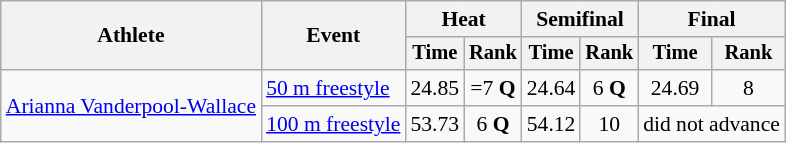<table class=wikitable style="font-size:90%">
<tr>
<th rowspan="2">Athlete</th>
<th rowspan="2">Event</th>
<th colspan="2">Heat</th>
<th colspan="2">Semifinal</th>
<th colspan="2">Final</th>
</tr>
<tr style="font-size:95%">
<th>Time</th>
<th>Rank</th>
<th>Time</th>
<th>Rank</th>
<th>Time</th>
<th>Rank</th>
</tr>
<tr align=center>
<td rowspan=2 align=left><a href='#'>Arianna Vanderpool-Wallace</a></td>
<td align=left><a href='#'>50 m freestyle</a></td>
<td>24.85</td>
<td>=7 <strong>Q</strong></td>
<td>24.64</td>
<td>6 <strong>Q</strong></td>
<td>24.69</td>
<td>8</td>
</tr>
<tr align=center>
<td align=left><a href='#'>100 m freestyle</a></td>
<td>53.73</td>
<td>6 <strong>Q</strong></td>
<td>54.12</td>
<td>10</td>
<td colspan=2>did not advance</td>
</tr>
</table>
